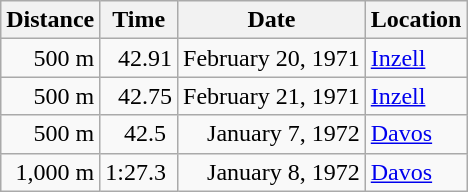<table class="wikitable">
<tr>
<th>Distance</th>
<th>Time</th>
<th>Date</th>
<th>Location</th>
</tr>
<tr align="right">
<td>500 m</td>
<td>42.91</td>
<td>February 20, 1971</td>
<td align="left"><a href='#'>Inzell</a></td>
</tr>
<tr align="right">
<td>500 m</td>
<td>42.75</td>
<td>February 21, 1971</td>
<td align="left"><a href='#'>Inzell</a></td>
</tr>
<tr align="right">
<td>500 m</td>
<td>42.5 </td>
<td>January 7, 1972</td>
<td align="left"><a href='#'>Davos</a></td>
</tr>
<tr align="right">
<td>1,000 m</td>
<td>1:27.3 </td>
<td>January 8, 1972</td>
<td align="left"><a href='#'>Davos</a></td>
</tr>
</table>
